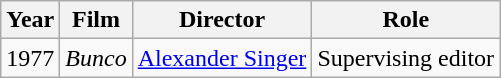<table class="wikitable">
<tr>
<th>Year</th>
<th>Film</th>
<th>Director</th>
<th>Role</th>
</tr>
<tr>
<td>1977</td>
<td><em>Bunco</em></td>
<td><a href='#'>Alexander Singer</a></td>
<td>Supervising editor</td>
</tr>
</table>
